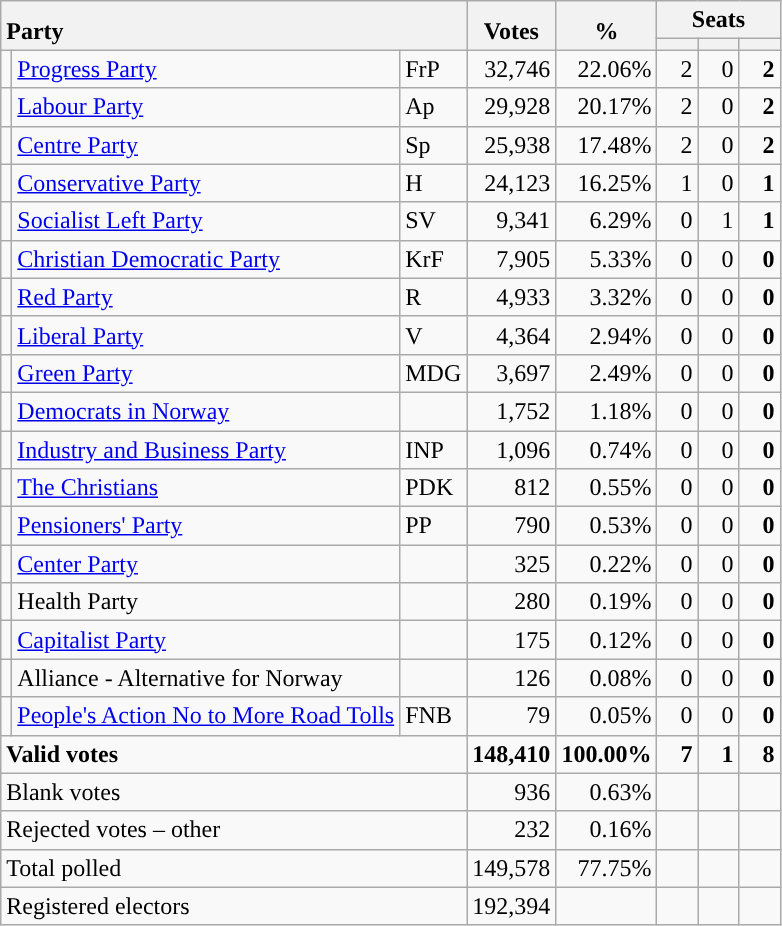<table class="wikitable" border="1" style="text-align:right;">
<tr>
<th style="text-align:left;" valign=bottom rowspan=2 colspan=3>Party</th>
<th align=center valign=bottom rowspan=2 width="50">Votes</th>
<th align=center valign=bottom rowspan=2 width="50">%</th>
<th colspan=3>Seats</th>
</tr>
<tr>
<th align=center valign=bottom width="20"><small></small></th>
<th align=center valign=bottom width="20"><small><a href='#'></a></small></th>
<th align=center valign=bottom width="20"><small></small></th>
</tr>
<tr>
<td style="color:inherit;background:"></td>
<td align=left><a href='#'>Progress Party</a></td>
<td align=left>FrP</td>
<td>32,746</td>
<td>22.06%</td>
<td>2</td>
<td>0</td>
<td><strong>2</strong></td>
</tr>
<tr>
<td style="color:inherit;background:"></td>
<td align=left><a href='#'>Labour Party</a></td>
<td align=left>Ap</td>
<td>29,928</td>
<td>20.17%</td>
<td>2</td>
<td>0</td>
<td><strong>2</strong></td>
</tr>
<tr>
<td style="color:inherit;background:"></td>
<td align=left><a href='#'>Centre Party</a></td>
<td align=left>Sp</td>
<td>25,938</td>
<td>17.48%</td>
<td>2</td>
<td>0</td>
<td><strong>2</strong></td>
</tr>
<tr>
<td style="color:inherit;background:"></td>
<td align=left><a href='#'>Conservative Party</a></td>
<td align=left>H</td>
<td>24,123</td>
<td>16.25%</td>
<td>1</td>
<td>0</td>
<td><strong>1</strong></td>
</tr>
<tr>
<td style="color:inherit;background:"></td>
<td align=left><a href='#'>Socialist Left Party</a></td>
<td align=left>SV</td>
<td>9,341</td>
<td>6.29%</td>
<td>0</td>
<td>1</td>
<td><strong>1</strong></td>
</tr>
<tr>
<td style="color:inherit;background:"></td>
<td align=left><a href='#'>Christian Democratic Party</a></td>
<td align=left>KrF</td>
<td>7,905</td>
<td>5.33%</td>
<td>0</td>
<td>0</td>
<td><strong>0</strong></td>
</tr>
<tr>
<td style="color:inherit;background:"></td>
<td align=left><a href='#'>Red Party</a></td>
<td align=left>R</td>
<td>4,933</td>
<td>3.32%</td>
<td>0</td>
<td>0</td>
<td><strong>0</strong></td>
</tr>
<tr>
<td style="color:inherit;background:"></td>
<td align=left><a href='#'>Liberal Party</a></td>
<td align=left>V</td>
<td>4,364</td>
<td>2.94%</td>
<td>0</td>
<td>0</td>
<td><strong>0</strong></td>
</tr>
<tr>
<td style="color:inherit;background:"></td>
<td align=left><a href='#'>Green Party</a></td>
<td align=left>MDG</td>
<td>3,697</td>
<td>2.49%</td>
<td>0</td>
<td>0</td>
<td><strong>0</strong></td>
</tr>
<tr>
<td style="color:inherit;background:"></td>
<td align=left><a href='#'>Democrats in Norway</a></td>
<td align=left></td>
<td>1,752</td>
<td>1.18%</td>
<td>0</td>
<td>0</td>
<td><strong>0</strong></td>
</tr>
<tr>
<td style="color:inherit;background:"></td>
<td align=left><a href='#'>Industry and Business Party</a></td>
<td align=left>INP</td>
<td>1,096</td>
<td>0.74%</td>
<td>0</td>
<td>0</td>
<td><strong>0</strong></td>
</tr>
<tr>
<td style="color:inherit;background:"></td>
<td align=left><a href='#'>The Christians</a></td>
<td align=left>PDK</td>
<td>812</td>
<td>0.55%</td>
<td>0</td>
<td>0</td>
<td><strong>0</strong></td>
</tr>
<tr>
<td style="color:inherit;background:"></td>
<td align=left><a href='#'>Pensioners' Party</a></td>
<td align=left>PP</td>
<td>790</td>
<td>0.53%</td>
<td>0</td>
<td>0</td>
<td><strong>0</strong></td>
</tr>
<tr>
<td style="color:inherit;background:"></td>
<td align=left><a href='#'>Center Party</a></td>
<td align=left></td>
<td>325</td>
<td>0.22%</td>
<td>0</td>
<td>0</td>
<td><strong>0</strong></td>
</tr>
<tr>
<td></td>
<td align=left>Health Party</td>
<td align=left></td>
<td>280</td>
<td>0.19%</td>
<td>0</td>
<td>0</td>
<td><strong>0</strong></td>
</tr>
<tr>
<td style="color:inherit;background:"></td>
<td align=left><a href='#'>Capitalist Party</a></td>
<td align=left></td>
<td>175</td>
<td>0.12%</td>
<td>0</td>
<td>0</td>
<td><strong>0</strong></td>
</tr>
<tr>
<td></td>
<td align=left>Alliance - Alternative for Norway</td>
<td align=left></td>
<td>126</td>
<td>0.08%</td>
<td>0</td>
<td>0</td>
<td><strong>0</strong></td>
</tr>
<tr>
<td style="color:inherit;background:"></td>
<td align=left><a href='#'>People's Action No to More Road Tolls</a></td>
<td align=left>FNB</td>
<td>79</td>
<td>0.05%</td>
<td>0</td>
<td>0</td>
<td><strong>0</strong></td>
</tr>
<tr style="font-weight:bold">
<td align=left colspan=3>Valid votes</td>
<td>148,410</td>
<td>100.00%</td>
<td>7</td>
<td>1</td>
<td>8</td>
</tr>
<tr>
<td align=left colspan=3>Blank votes</td>
<td>936</td>
<td>0.63%</td>
<td></td>
<td></td>
<td></td>
</tr>
<tr>
<td align=left colspan=3>Rejected votes – other</td>
<td>232</td>
<td>0.16%</td>
<td></td>
<td></td>
<td></td>
</tr>
<tr>
<td align=left colspan=3>Total polled</td>
<td>149,578</td>
<td>77.75%</td>
<td></td>
<td></td>
<td></td>
</tr>
<tr>
<td align=left colspan=3>Registered electors</td>
<td>192,394</td>
<td></td>
<td></td>
<td></td>
<td></td>
</tr>
</table>
